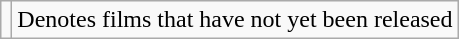<table class="wikitable sortable">
<tr>
<td></td>
<td>Denotes films that have not yet been released</td>
</tr>
</table>
